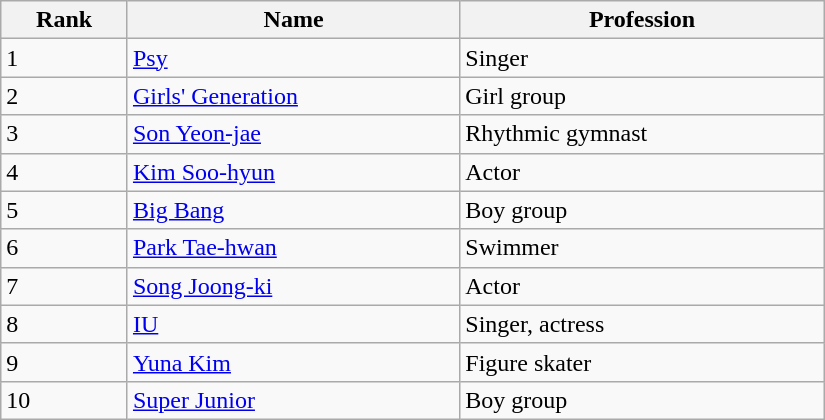<table class="wikitable" style="width:550px">
<tr>
<th>Rank</th>
<th>Name</th>
<th>Profession</th>
</tr>
<tr>
<td>1</td>
<td><a href='#'>Psy</a></td>
<td>Singer</td>
</tr>
<tr>
<td>2</td>
<td><a href='#'>Girls' Generation</a></td>
<td>Girl group</td>
</tr>
<tr>
<td>3</td>
<td><a href='#'>Son Yeon-jae</a></td>
<td>Rhythmic gymnast</td>
</tr>
<tr>
<td>4</td>
<td><a href='#'>Kim Soo-hyun</a></td>
<td>Actor</td>
</tr>
<tr>
<td>5</td>
<td><a href='#'>Big Bang</a></td>
<td>Boy group</td>
</tr>
<tr>
<td>6</td>
<td><a href='#'>Park Tae-hwan</a></td>
<td>Swimmer</td>
</tr>
<tr>
<td>7</td>
<td><a href='#'>Song Joong-ki</a></td>
<td>Actor</td>
</tr>
<tr>
<td>8</td>
<td><a href='#'>IU</a></td>
<td>Singer, actress</td>
</tr>
<tr>
<td>9</td>
<td><a href='#'>Yuna Kim</a></td>
<td>Figure skater</td>
</tr>
<tr>
<td>10</td>
<td><a href='#'>Super Junior</a></td>
<td>Boy group</td>
</tr>
</table>
